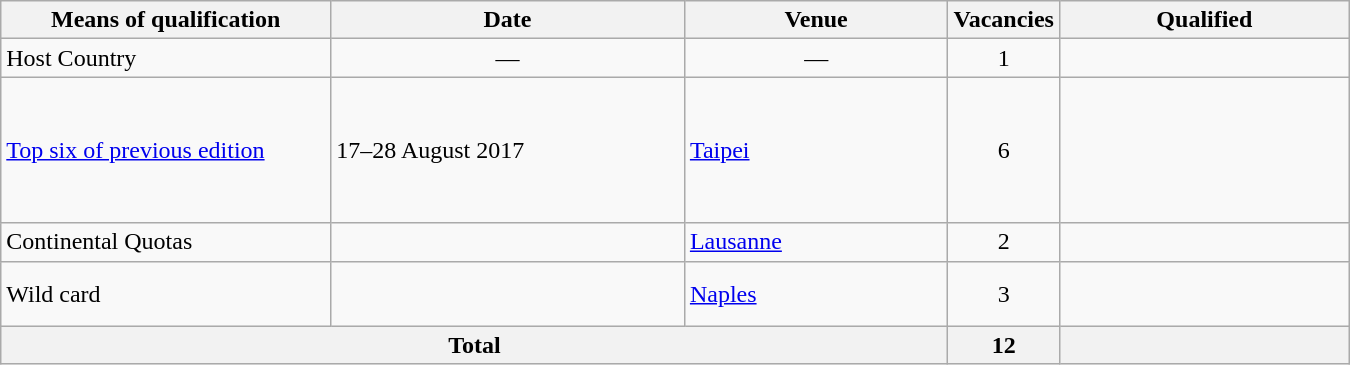<table class="wikitable" width=900>
<tr>
<th width=25%>Means of qualification</th>
<th width=27%>Date</th>
<th width=20%>Venue</th>
<th width=6%>Vacancies</th>
<th width=22%>Qualified</th>
</tr>
<tr>
<td>Host Country</td>
<td style="text-align:center;">—</td>
<td style="text-align:center;">—</td>
<td style="text-align:center;">1</td>
<td></td>
</tr>
<tr>
<td><a href='#'>Top six of previous edition</a></td>
<td>17–28 August 2017</td>
<td> <a href='#'>Taipei</a></td>
<td style="text-align:center;">6</td>
<td><br><br><br><br><br></td>
</tr>
<tr>
<td>Continental Quotas</td>
<td></td>
<td> <a href='#'>Lausanne</a></td>
<td style="text-align:center;">2</td>
<td><br></td>
</tr>
<tr>
<td>Wild card</td>
<td></td>
<td> <a href='#'>Naples</a></td>
<td style="text-align:center;">3</td>
<td><br><br></td>
</tr>
<tr>
<th colspan="3">Total</th>
<th>12</th>
<th></th>
</tr>
</table>
